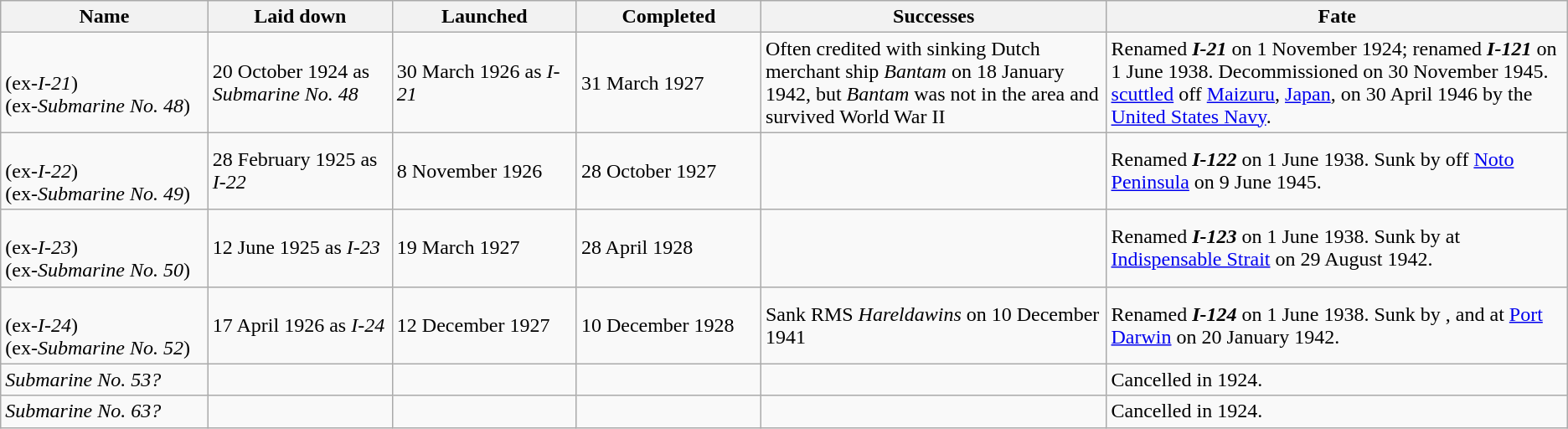<table class="wikitable">
<tr>
<th width="9%">Name</th>
<th width="8%">Laid down</th>
<th width="8%">Launched</th>
<th width="8%">Completed</th>
<th width="15%">Successes</th>
<th width="20%">Fate</th>
</tr>
<tr>
<td> <br>(ex-<em>I-21</em>)<br>(ex-<em>Submarine No. 48</em>)</td>
<td>20 October 1924 as <em>Submarine No. 48</em></td>
<td>30 March 1926 as <em>I-21</em></td>
<td>31 March 1927</td>
<td>Often credited with sinking Dutch merchant ship <em>Bantam</em> on 18 January 1942, but <em>Bantam</em> was not in the area and survived World War II</td>
<td>Renamed <strong><em>I-21</em></strong> on 1 November 1924; renamed <strong><em>I-121</em></strong> on 1 June 1938. Decommissioned on 30 November 1945. <a href='#'>scuttled</a> off <a href='#'>Maizuru</a>, <a href='#'>Japan</a>, on 30 April 1946 by the <a href='#'>United States Navy</a>.</td>
</tr>
<tr>
<td><br>(ex-<em>I-22</em>)<br>(ex-<em>Submarine No. 49</em>)</td>
<td>28 February 1925 as <em>I-22</em></td>
<td>8 November 1926</td>
<td>28 October 1927</td>
<td></td>
<td>Renamed <strong><em>I-122</em></strong> on 1 June 1938. Sunk by  off <a href='#'>Noto Peninsula</a>  on 9 June 1945.</td>
</tr>
<tr>
<td><br>(ex-<em>I-23</em>)<br>(ex-<em>Submarine No. 50</em>)</td>
<td>12 June 1925 as <em>I-23</em></td>
<td>19 March 1927</td>
<td>28 April 1928</td>
<td></td>
<td>Renamed <strong><em>I-123</em></strong> on 1 June 1938. Sunk by  at <a href='#'>Indispensable Strait</a> on 29 August 1942.</td>
</tr>
<tr>
<td><br>(ex-<em>I-24</em>)<br>(ex-<em>Submarine No. 52</em>)</td>
<td>17 April 1926 as <em>I-24</em></td>
<td>12 December 1927</td>
<td>10 December 1928</td>
<td>Sank RMS <em>Hareldawins</em> on 10 December 1941</td>
<td>Renamed <strong><em>I-124</em></strong> on 1 June 1938. Sunk by ,  and  at <a href='#'>Port Darwin</a>  on 20 January 1942.</td>
</tr>
<tr>
<td><em>Submarine No. 53?</em></td>
<td></td>
<td></td>
<td></td>
<td></td>
<td>Cancelled in 1924.</td>
</tr>
<tr>
<td><em>Submarine No. 63?</em></td>
<td></td>
<td></td>
<td></td>
<td></td>
<td>Cancelled in 1924.</td>
</tr>
</table>
